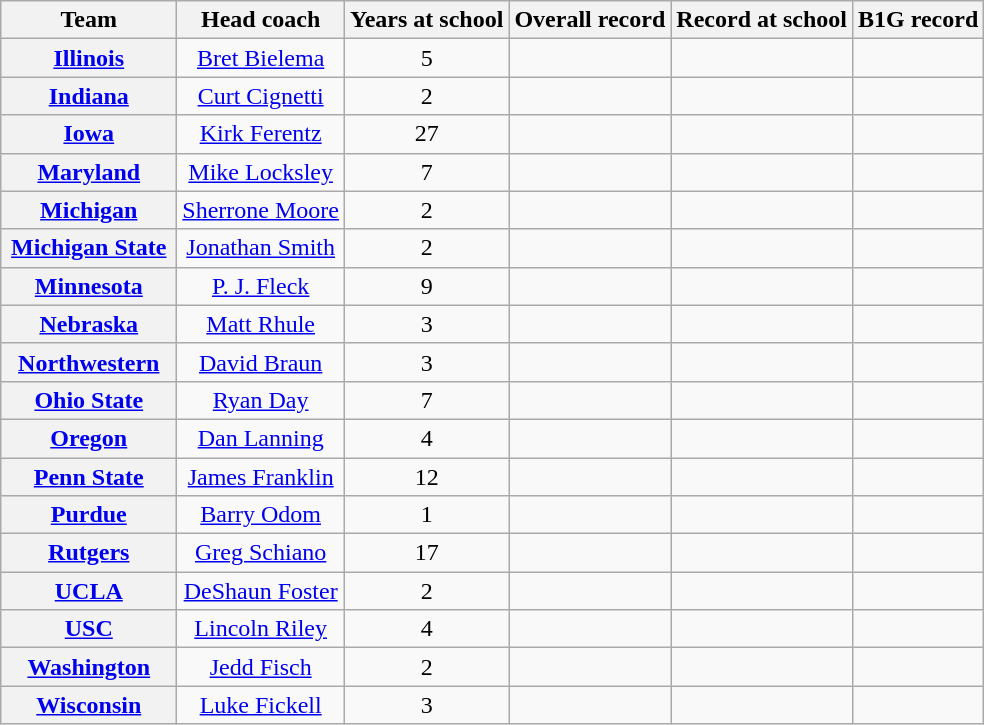<table class="wikitable sortable" style="text-align: center;">
<tr>
<th width="110">Team</th>
<th>Head coach</th>
<th>Years at school</th>
<th>Overall record</th>
<th>Record at school</th>
<th>B1G record</th>
</tr>
<tr>
<th style="text-align:center;"><a href='#'>Illinois</a></th>
<td><a href='#'>Bret Bielema</a></td>
<td>5</td>
<td data-sort-value=></td>
<td data-sort-value=></td>
<td data-sort-value=></td>
</tr>
<tr>
<th style="text-align:center;"><a href='#'>Indiana</a></th>
<td><a href='#'>Curt Cignetti</a></td>
<td>2</td>
<td data-sort-value=></td>
<td data-sort-value=></td>
<td data-sort-value=></td>
</tr>
<tr>
<th style="text-align:center;"><a href='#'>Iowa</a></th>
<td><a href='#'>Kirk Ferentz</a></td>
<td>27</td>
<td data-sort-value=></td>
<td data-sort-value=></td>
<td data-sort-value=></td>
</tr>
<tr>
<th style="text-align:center;"><a href='#'>Maryland</a></th>
<td><a href='#'>Mike Locksley</a></td>
<td>7</td>
<td data-sort-value=></td>
<td data-sort-value=></td>
<td data-sort-value=></td>
</tr>
<tr>
<th style="text-align:center;"><a href='#'>Michigan</a></th>
<td><a href='#'>Sherrone Moore</a></td>
<td>2</td>
<td data-sort-value=></td>
<td data-sort-value=></td>
<td data-sort-value=></td>
</tr>
<tr>
<th style="text-align:center;"><a href='#'>Michigan State</a></th>
<td><a href='#'>Jonathan Smith</a></td>
<td>2</td>
<td data-sort-value=></td>
<td data-sort-value=></td>
<td data-sort-value=></td>
</tr>
<tr>
<th style="text-align:center;"><a href='#'>Minnesota</a></th>
<td><a href='#'>P. J. Fleck</a></td>
<td>9</td>
<td data-sort-value=></td>
<td data-sort-value=></td>
<td data-sort-value=></td>
</tr>
<tr>
<th style="text-align:center;"><a href='#'>Nebraska</a></th>
<td><a href='#'>Matt Rhule</a></td>
<td>3</td>
<td data-sort-value=></td>
<td data-sort-value=></td>
<td data-sort-value=></td>
</tr>
<tr>
<th style="text-align:center;"><a href='#'>Northwestern</a></th>
<td><a href='#'>David Braun</a></td>
<td>3</td>
<td data-sort-value=></td>
<td data-sort-value=></td>
<td data-sort-value=></td>
</tr>
<tr>
<th><a href='#'>Ohio State</a></th>
<td><a href='#'>Ryan Day</a></td>
<td>7</td>
<td data-sort-value=></td>
<td data-sort-value=></td>
<td data-sort-value=></td>
</tr>
<tr>
<th style="text-align:center;"><a href='#'>Oregon</a></th>
<td><a href='#'>Dan Lanning</a></td>
<td>4</td>
<td data-sort-value=></td>
<td data-sort-value=></td>
<td data-sort-value=></td>
</tr>
<tr>
<th style="text-align:center;"><a href='#'>Penn State</a></th>
<td><a href='#'>James Franklin</a></td>
<td>12</td>
<td data-sort-value=></td>
<td data-sort-value=></td>
<td data-sort-value=></td>
</tr>
<tr>
<th style="text-align:center;"><a href='#'>Purdue</a></th>
<td><a href='#'>Barry Odom</a></td>
<td>1</td>
<td data-sort-value=></td>
<td data-sort-value=></td>
<td data-sort-value=></td>
</tr>
<tr>
<th style="text-align:center;"><a href='#'>Rutgers</a></th>
<td><a href='#'>Greg Schiano</a></td>
<td>17</td>
<td data-sort-value=></td>
<td data-sort-value=></td>
<td data-sort-value=></td>
</tr>
<tr>
<th style="text-align:center;"><a href='#'>UCLA</a></th>
<td><a href='#'>DeShaun Foster</a></td>
<td>2</td>
<td data-sort-value=></td>
<td data-sort-value=></td>
<td data-sort-value=></td>
</tr>
<tr>
<th style="text-align:center;"><a href='#'>USC</a></th>
<td><a href='#'>Lincoln Riley</a></td>
<td>4</td>
<td data-sort-value=></td>
<td data-sort-value=></td>
<td data-sort-value=></td>
</tr>
<tr>
<th style="text-align:center;"><a href='#'>Washington</a></th>
<td><a href='#'>Jedd Fisch</a></td>
<td>2</td>
<td data-sort-value=></td>
<td data-sort-value=></td>
<td data-sort-value=></td>
</tr>
<tr>
<th style="text-align:center;"><a href='#'>Wisconsin</a></th>
<td><a href='#'>Luke Fickell</a></td>
<td>3</td>
<td data-sort-value=></td>
<td data-sort-value=></td>
<td data-sort-value=></td>
</tr>
</table>
